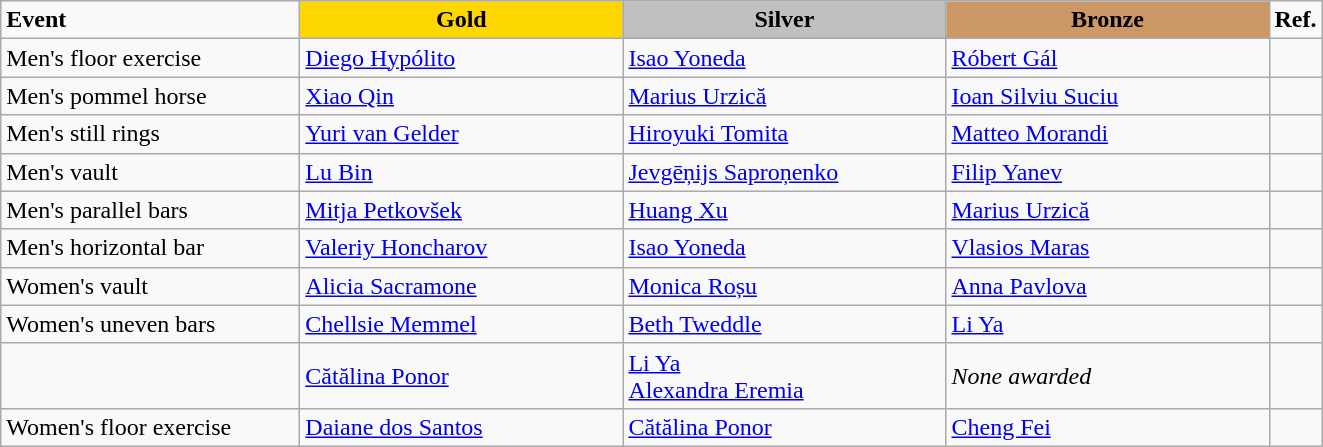<table class="wikitable">
<tr>
<td style="width:12em;"><strong>Event</strong></td>
<td style="text-align:center; background:gold; width:13em;"><strong>Gold</strong></td>
<td style="text-align:center; background:silver; width:13em;"><strong>Silver</strong></td>
<td style="text-align:center; background:#c96; width:13em;"><strong>Bronze</strong></td>
<td style="width:1em;"><strong>Ref.</strong></td>
</tr>
<tr>
<td>Men's floor exercise</td>
<td> <a href='#'>Diego Hypólito</a></td>
<td> <a href='#'>Isao Yoneda</a></td>
<td> <a href='#'>Róbert Gál</a></td>
<td></td>
</tr>
<tr>
<td>Men's pommel horse</td>
<td> <a href='#'>Xiao Qin</a></td>
<td> <a href='#'>Marius Urzică</a></td>
<td> <a href='#'>Ioan Silviu Suciu</a></td>
<td></td>
</tr>
<tr>
<td>Men's still rings</td>
<td> <a href='#'>Yuri van Gelder</a></td>
<td> <a href='#'>Hiroyuki Tomita</a></td>
<td> <a href='#'>Matteo Morandi</a></td>
<td></td>
</tr>
<tr>
<td>Men's vault</td>
<td> <a href='#'>Lu Bin</a></td>
<td> <a href='#'>Jevgēņijs Saproņenko</a></td>
<td> <a href='#'>Filip Yanev</a></td>
<td></td>
</tr>
<tr>
<td>Men's parallel bars</td>
<td> <a href='#'>Mitja Petkovšek</a></td>
<td> <a href='#'>Huang Xu</a></td>
<td> <a href='#'>Marius Urzică</a></td>
<td></td>
</tr>
<tr>
<td>Men's horizontal bar</td>
<td> <a href='#'>Valeriy Honcharov</a></td>
<td> <a href='#'>Isao Yoneda</a></td>
<td> <a href='#'>Vlasios Maras</a></td>
<td></td>
</tr>
<tr>
<td>Women's vault</td>
<td> <a href='#'>Alicia Sacramone</a></td>
<td> <a href='#'>Monica Roșu</a></td>
<td> <a href='#'>Anna Pavlova</a></td>
<td></td>
</tr>
<tr>
<td>Women's uneven bars</td>
<td> <a href='#'>Chellsie Memmel</a></td>
<td> <a href='#'>Beth Tweddle</a></td>
<td> <a href='#'>Li Ya</a></td>
<td></td>
</tr>
<tr>
<td></td>
<td> <a href='#'>Cătălina Ponor</a></td>
<td> <a href='#'>Li Ya</a> <br>  <a href='#'>Alexandra Eremia</a></td>
<td><em>None awarded</em></td>
<td></td>
</tr>
<tr>
<td>Women's floor exercise</td>
<td> <a href='#'>Daiane dos Santos</a></td>
<td> <a href='#'>Cătălina Ponor</a></td>
<td> <a href='#'>Cheng Fei</a></td>
<td></td>
</tr>
</table>
